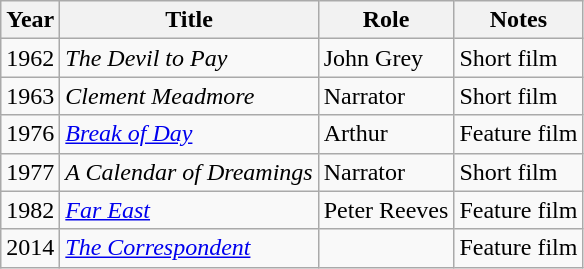<table class=wikitable>
<tr>
<th>Year</th>
<th>Title</th>
<th>Role</th>
<th>Notes</th>
</tr>
<tr>
<td>1962</td>
<td><em>The Devil to Pay</em></td>
<td>John Grey</td>
<td>Short film</td>
</tr>
<tr>
<td>1963</td>
<td><em>Clement Meadmore</em></td>
<td>Narrator</td>
<td>Short film</td>
</tr>
<tr>
<td>1976</td>
<td><em><a href='#'>Break of Day</a></em></td>
<td>Arthur</td>
<td>Feature film</td>
</tr>
<tr>
<td>1977</td>
<td><em>A Calendar of Dreamings</em></td>
<td>Narrator</td>
<td>Short film</td>
</tr>
<tr>
<td>1982</td>
<td><em><a href='#'>Far East</a></em></td>
<td>Peter Reeves</td>
<td>Feature film</td>
</tr>
<tr>
<td>2014</td>
<td><em><a href='#'>The Correspondent</a></em></td>
<td></td>
<td>Feature film</td>
</tr>
</table>
